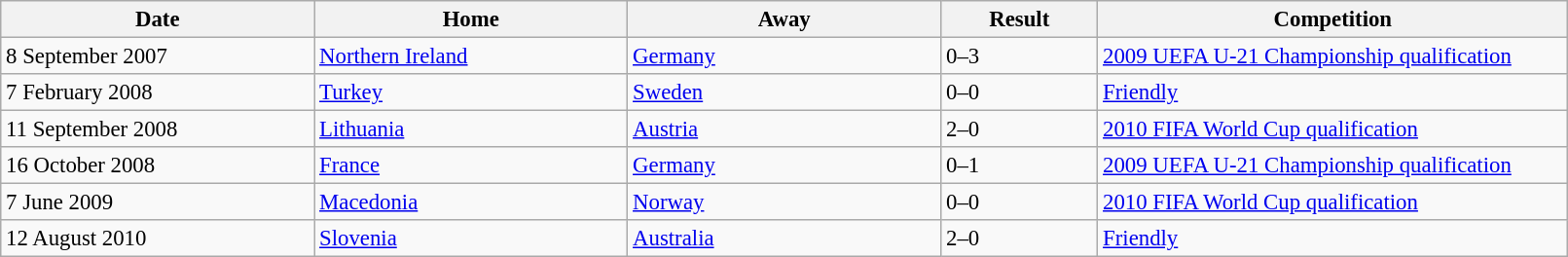<table class="wikitable" style="text-align:center; font-size:95%;width:85%; text-align:left">
<tr>
<th width=20%>Date</th>
<th width=20%>Home</th>
<th width=20%>Away</th>
<th width=10%>Result</th>
<th width=50%>Competition</th>
</tr>
<tr>
<td>8 September 2007</td>
<td> <a href='#'>Northern Ireland</a></td>
<td> <a href='#'>Germany</a></td>
<td>0–3</td>
<td><a href='#'>2009 UEFA U-21 Championship qualification</a></td>
</tr>
<tr>
<td>7 February 2008</td>
<td> <a href='#'>Turkey</a></td>
<td> <a href='#'>Sweden</a></td>
<td>0–0</td>
<td><a href='#'>Friendly</a></td>
</tr>
<tr>
<td>11 September 2008</td>
<td> <a href='#'>Lithuania</a></td>
<td> <a href='#'>Austria</a></td>
<td>2–0</td>
<td><a href='#'>2010 FIFA World Cup qualification</a></td>
</tr>
<tr>
<td>16 October 2008</td>
<td> <a href='#'>France</a></td>
<td> <a href='#'>Germany</a></td>
<td>0–1</td>
<td><a href='#'>2009 UEFA U-21 Championship qualification</a></td>
</tr>
<tr>
<td>7 June 2009</td>
<td> <a href='#'>Macedonia</a></td>
<td> <a href='#'>Norway</a></td>
<td>0–0</td>
<td><a href='#'>2010 FIFA World Cup qualification</a></td>
</tr>
<tr>
<td>12 August 2010</td>
<td> <a href='#'>Slovenia</a></td>
<td> <a href='#'>Australia</a></td>
<td>2–0</td>
<td><a href='#'>Friendly</a></td>
</tr>
</table>
